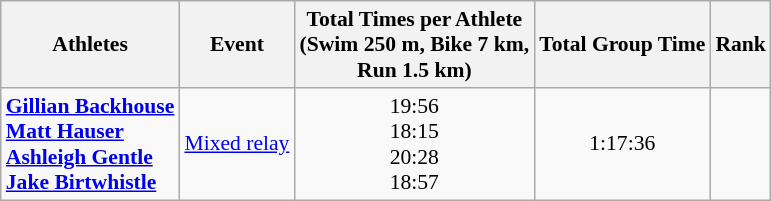<table class=wikitable style=font-size:90%;text-align:center>
<tr>
<th>Athletes</th>
<th>Event</th>
<th>Total Times per Athlete<br>(Swim 250 m, Bike 7 km, <br> Run 1.5 km)</th>
<th>Total Group Time</th>
<th>Rank</th>
</tr>
<tr>
<td align=left><strong><a href='#'>Gillian Backhouse</a></strong> <br> <strong><a href='#'>Matt Hauser</a></strong> <br> <strong><a href='#'>Ashleigh Gentle</a></strong> <br> <strong><a href='#'>Jake Birtwhistle</a></strong></td>
<td align=left><a href='#'>Mixed relay</a></td>
<td>19:56<br>18:15<br>20:28<br>18:57</td>
<td>1:17:36</td>
<td></td>
</tr>
</table>
